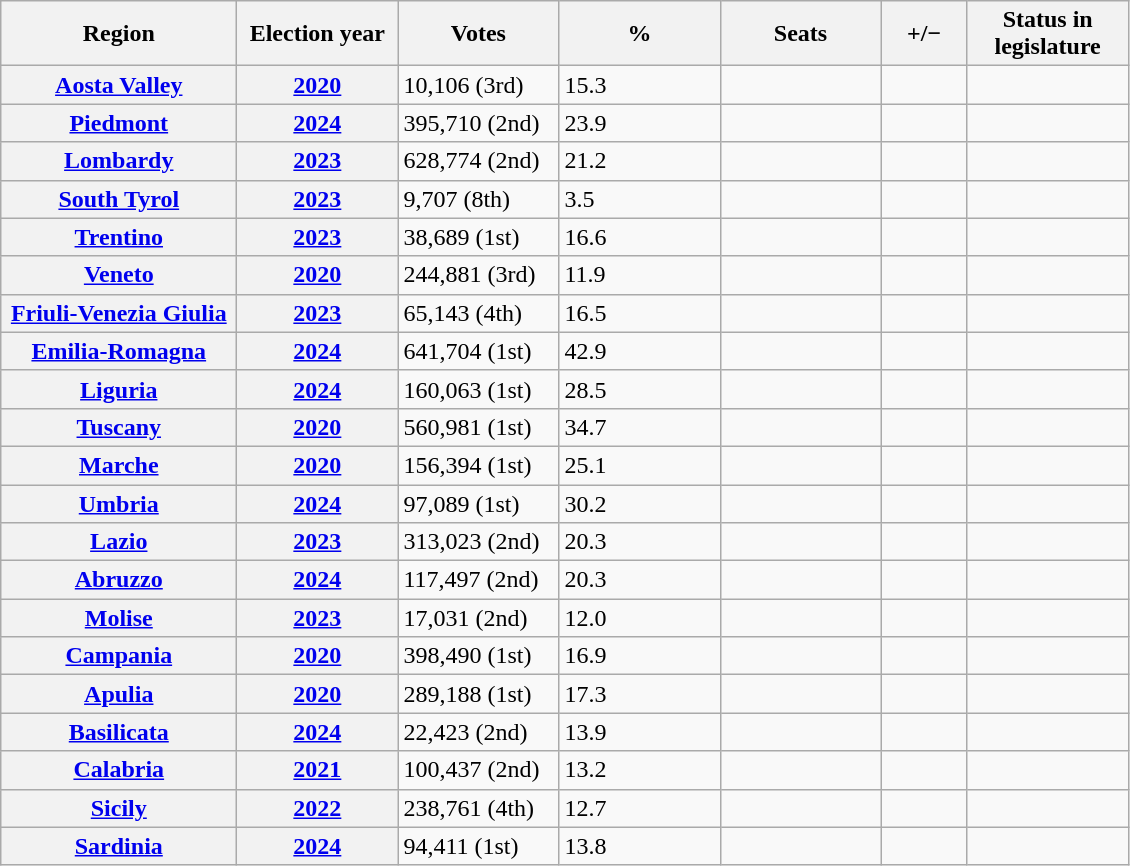<table class=wikitable style="border:1px #AAAAFF solid">
<tr>
<th width=150px>Region</th>
<th width=100px>Election year</th>
<th width=100px>Votes</th>
<th width=100px>%</th>
<th width=100px>Seats</th>
<th width=50px>+/−</th>
<th width=100px>Status in legislature</th>
</tr>
<tr>
<th><a href='#'>Aosta Valley</a></th>
<th><a href='#'>2020</a></th>
<td>10,106 (3rd)</td>
<td>15.3</td>
<td></td>
<td></td>
<td></td>
</tr>
<tr>
<th><a href='#'>Piedmont</a></th>
<th><a href='#'>2024</a></th>
<td>395,710 (2nd)</td>
<td>23.9</td>
<td></td>
<td></td>
<td></td>
</tr>
<tr>
<th><a href='#'>Lombardy</a></th>
<th><a href='#'>2023</a></th>
<td>628,774 (2nd)</td>
<td>21.2</td>
<td></td>
<td></td>
<td></td>
</tr>
<tr>
<th><a href='#'>South Tyrol</a></th>
<th><a href='#'>2023</a></th>
<td>9,707 (8th)</td>
<td>3.5</td>
<td></td>
<td></td>
<td></td>
</tr>
<tr>
<th><a href='#'>Trentino</a></th>
<th><a href='#'>2023</a></th>
<td>38,689 (1st)</td>
<td>16.6</td>
<td></td>
<td></td>
<td></td>
</tr>
<tr>
<th><a href='#'>Veneto</a></th>
<th><a href='#'>2020</a></th>
<td>244,881 (3rd)</td>
<td>11.9</td>
<td></td>
<td></td>
<td></td>
</tr>
<tr>
<th><a href='#'>Friuli-Venezia Giulia</a></th>
<th><a href='#'>2023</a></th>
<td>65,143 (4th)</td>
<td>16.5</td>
<td></td>
<td></td>
<td></td>
</tr>
<tr>
<th><a href='#'>Emilia-Romagna</a></th>
<th><a href='#'>2024</a></th>
<td>641,704 (1st)</td>
<td>42.9</td>
<td></td>
<td></td>
<td></td>
</tr>
<tr>
<th><a href='#'>Liguria</a></th>
<th><a href='#'>2024</a></th>
<td>160,063 (1st)</td>
<td>28.5</td>
<td></td>
<td></td>
<td></td>
</tr>
<tr>
<th><a href='#'>Tuscany</a></th>
<th><a href='#'>2020</a></th>
<td>560,981 (1st)</td>
<td>34.7</td>
<td></td>
<td></td>
<td></td>
</tr>
<tr>
<th><a href='#'>Marche</a></th>
<th><a href='#'>2020</a></th>
<td>156,394 (1st)</td>
<td>25.1</td>
<td></td>
<td></td>
<td></td>
</tr>
<tr>
<th><a href='#'>Umbria</a></th>
<th><a href='#'>2024</a></th>
<td>97,089 (1st)</td>
<td>30.2</td>
<td></td>
<td></td>
<td></td>
</tr>
<tr>
<th><a href='#'>Lazio</a></th>
<th><a href='#'>2023</a></th>
<td>313,023 (2nd)</td>
<td>20.3</td>
<td></td>
<td></td>
<td></td>
</tr>
<tr>
<th><a href='#'>Abruzzo</a></th>
<th><a href='#'>2024</a></th>
<td>117,497 (2nd)</td>
<td>20.3</td>
<td></td>
<td></td>
<td></td>
</tr>
<tr>
<th><a href='#'>Molise</a></th>
<th><a href='#'>2023</a></th>
<td>17,031 (2nd)</td>
<td>12.0</td>
<td></td>
<td></td>
<td></td>
</tr>
<tr>
<th><a href='#'>Campania</a></th>
<th><a href='#'>2020</a></th>
<td>398,490 (1st)</td>
<td>16.9</td>
<td></td>
<td></td>
<td></td>
</tr>
<tr>
<th><a href='#'>Apulia</a></th>
<th><a href='#'>2020</a></th>
<td>289,188 (1st)</td>
<td>17.3</td>
<td></td>
<td></td>
<td></td>
</tr>
<tr>
<th><a href='#'>Basilicata</a></th>
<th><a href='#'>2024</a></th>
<td>22,423 (2nd)</td>
<td>13.9</td>
<td></td>
<td></td>
<td></td>
</tr>
<tr>
<th><a href='#'>Calabria</a></th>
<th><a href='#'>2021</a></th>
<td>100,437 (2nd)</td>
<td>13.2</td>
<td></td>
<td></td>
<td></td>
</tr>
<tr>
<th><a href='#'>Sicily</a></th>
<th><a href='#'>2022</a></th>
<td>238,761 (4th)</td>
<td>12.7</td>
<td></td>
<td></td>
<td></td>
</tr>
<tr>
<th><a href='#'>Sardinia</a></th>
<th><a href='#'>2024</a></th>
<td>94,411 (1st)</td>
<td>13.8</td>
<td></td>
<td></td>
<td></td>
</tr>
</table>
